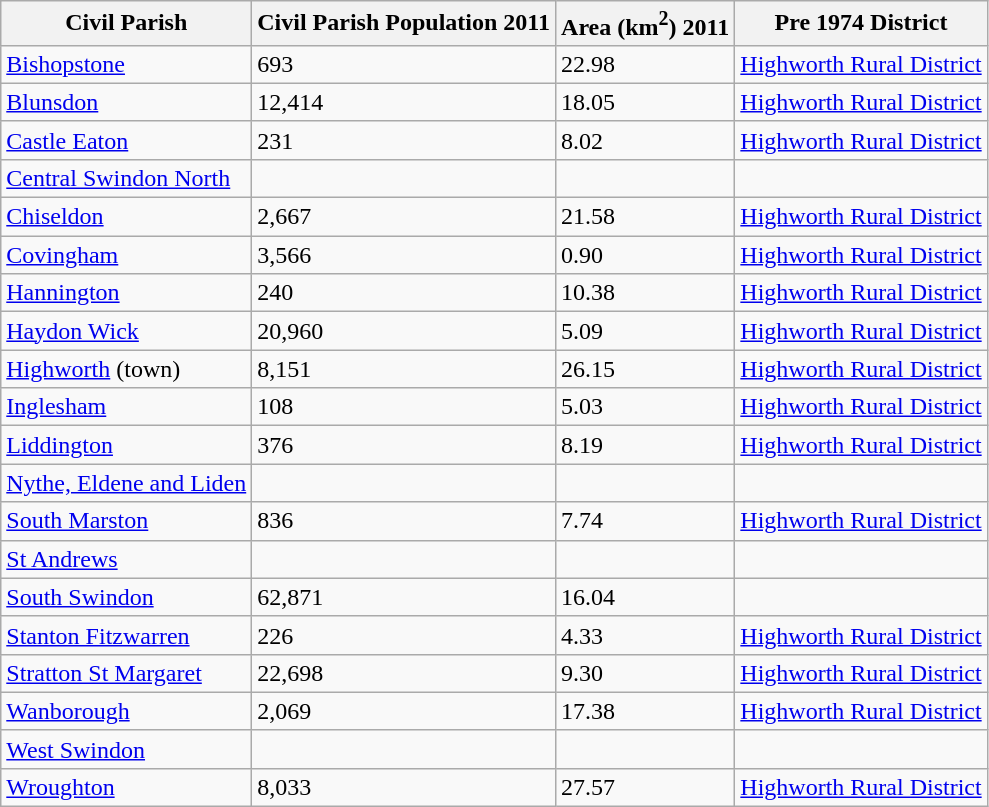<table class="wikitable sortable">
<tr>
<th><strong>Civil Parish</strong></th>
<th><strong>Civil Parish Population 2011</strong></th>
<th><strong>Area (km<sup>2</sup>) 2011</strong></th>
<th><strong>Pre 1974 District</strong></th>
</tr>
<tr>
<td><a href='#'>Bishopstone</a></td>
<td>693</td>
<td>22.98</td>
<td><a href='#'>Highworth Rural District</a></td>
</tr>
<tr>
<td><a href='#'>Blunsdon</a></td>
<td>12,414</td>
<td>18.05</td>
<td><a href='#'>Highworth Rural District</a></td>
</tr>
<tr>
<td><a href='#'>Castle Eaton</a></td>
<td>231</td>
<td>8.02</td>
<td><a href='#'>Highworth Rural District</a></td>
</tr>
<tr>
<td><a href='#'>Central Swindon North</a></td>
<td></td>
<td></td>
<td></td>
</tr>
<tr>
<td><a href='#'>Chiseldon</a></td>
<td>2,667</td>
<td>21.58</td>
<td><a href='#'>Highworth Rural District</a></td>
</tr>
<tr>
<td><a href='#'>Covingham</a></td>
<td>3,566</td>
<td>0.90</td>
<td><a href='#'>Highworth Rural District</a></td>
</tr>
<tr>
<td><a href='#'>Hannington</a></td>
<td>240</td>
<td>10.38</td>
<td><a href='#'>Highworth Rural District</a></td>
</tr>
<tr>
<td><a href='#'>Haydon Wick</a></td>
<td>20,960</td>
<td>5.09</td>
<td><a href='#'>Highworth Rural District</a></td>
</tr>
<tr>
<td><a href='#'>Highworth</a> (town)</td>
<td>8,151</td>
<td>26.15</td>
<td><a href='#'>Highworth Rural District</a></td>
</tr>
<tr>
<td><a href='#'>Inglesham</a></td>
<td>108</td>
<td>5.03</td>
<td><a href='#'>Highworth Rural District</a></td>
</tr>
<tr>
<td><a href='#'>Liddington</a></td>
<td>376</td>
<td>8.19</td>
<td><a href='#'>Highworth Rural District</a></td>
</tr>
<tr>
<td><a href='#'>Nythe, Eldene and Liden</a></td>
<td></td>
<td></td>
<td></td>
</tr>
<tr>
<td><a href='#'>South Marston</a></td>
<td>836</td>
<td>7.74</td>
<td><a href='#'>Highworth Rural District</a></td>
</tr>
<tr>
<td><a href='#'>St Andrews</a></td>
<td></td>
<td></td>
<td></td>
</tr>
<tr>
<td><a href='#'>South Swindon</a></td>
<td>62,871</td>
<td>16.04</td>
<td></td>
</tr>
<tr>
<td><a href='#'>Stanton Fitzwarren</a></td>
<td>226</td>
<td>4.33</td>
<td><a href='#'>Highworth Rural District</a></td>
</tr>
<tr>
<td><a href='#'>Stratton St Margaret</a></td>
<td>22,698</td>
<td>9.30</td>
<td><a href='#'>Highworth Rural District</a></td>
</tr>
<tr>
<td><a href='#'>Wanborough</a></td>
<td>2,069</td>
<td>17.38</td>
<td><a href='#'>Highworth Rural District</a></td>
</tr>
<tr>
<td><a href='#'>West Swindon</a></td>
<td></td>
<td></td>
<td></td>
</tr>
<tr>
<td><a href='#'>Wroughton</a></td>
<td>8,033</td>
<td>27.57</td>
<td><a href='#'>Highworth Rural District</a></td>
</tr>
</table>
